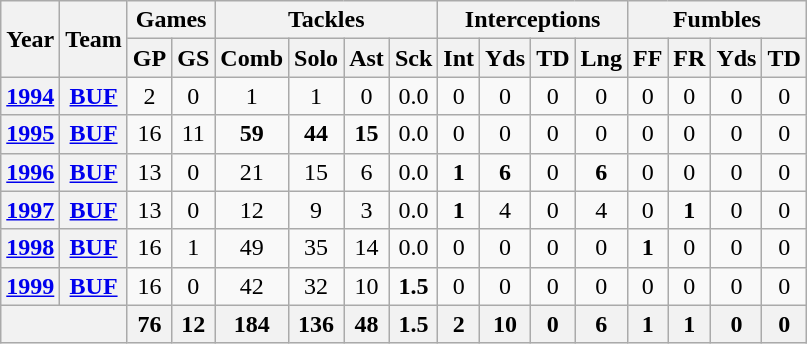<table class="wikitable" style="text-align:center">
<tr>
<th rowspan="2">Year</th>
<th rowspan="2">Team</th>
<th colspan="2">Games</th>
<th colspan="4">Tackles</th>
<th colspan="4">Interceptions</th>
<th colspan="4">Fumbles</th>
</tr>
<tr>
<th>GP</th>
<th>GS</th>
<th>Comb</th>
<th>Solo</th>
<th>Ast</th>
<th>Sck</th>
<th>Int</th>
<th>Yds</th>
<th>TD</th>
<th>Lng</th>
<th>FF</th>
<th>FR</th>
<th>Yds</th>
<th>TD</th>
</tr>
<tr>
<th><a href='#'>1994</a></th>
<th><a href='#'>BUF</a></th>
<td>2</td>
<td>0</td>
<td>1</td>
<td>1</td>
<td>0</td>
<td>0.0</td>
<td>0</td>
<td>0</td>
<td>0</td>
<td>0</td>
<td>0</td>
<td>0</td>
<td>0</td>
<td>0</td>
</tr>
<tr>
<th><a href='#'>1995</a></th>
<th><a href='#'>BUF</a></th>
<td>16</td>
<td>11</td>
<td><strong>59</strong></td>
<td><strong>44</strong></td>
<td><strong>15</strong></td>
<td>0.0</td>
<td>0</td>
<td>0</td>
<td>0</td>
<td>0</td>
<td>0</td>
<td>0</td>
<td>0</td>
<td>0</td>
</tr>
<tr>
<th><a href='#'>1996</a></th>
<th><a href='#'>BUF</a></th>
<td>13</td>
<td>0</td>
<td>21</td>
<td>15</td>
<td>6</td>
<td>0.0</td>
<td><strong>1</strong></td>
<td><strong>6</strong></td>
<td>0</td>
<td><strong>6</strong></td>
<td>0</td>
<td>0</td>
<td>0</td>
<td>0</td>
</tr>
<tr>
<th><a href='#'>1997</a></th>
<th><a href='#'>BUF</a></th>
<td>13</td>
<td>0</td>
<td>12</td>
<td>9</td>
<td>3</td>
<td>0.0</td>
<td><strong>1</strong></td>
<td>4</td>
<td>0</td>
<td>4</td>
<td>0</td>
<td><strong>1</strong></td>
<td>0</td>
<td>0</td>
</tr>
<tr>
<th><a href='#'>1998</a></th>
<th><a href='#'>BUF</a></th>
<td>16</td>
<td>1</td>
<td>49</td>
<td>35</td>
<td>14</td>
<td>0.0</td>
<td>0</td>
<td>0</td>
<td>0</td>
<td>0</td>
<td><strong>1</strong></td>
<td>0</td>
<td>0</td>
<td>0</td>
</tr>
<tr>
<th><a href='#'>1999</a></th>
<th><a href='#'>BUF</a></th>
<td>16</td>
<td>0</td>
<td>42</td>
<td>32</td>
<td>10</td>
<td><strong>1.5</strong></td>
<td>0</td>
<td>0</td>
<td>0</td>
<td>0</td>
<td>0</td>
<td>0</td>
<td>0</td>
<td>0</td>
</tr>
<tr>
<th colspan="2"></th>
<th>76</th>
<th>12</th>
<th>184</th>
<th>136</th>
<th>48</th>
<th>1.5</th>
<th>2</th>
<th>10</th>
<th>0</th>
<th>6</th>
<th>1</th>
<th>1</th>
<th>0</th>
<th>0</th>
</tr>
</table>
